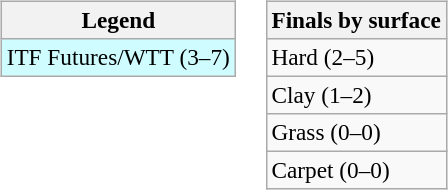<table>
<tr valign=top>
<td><br><table class=wikitable style=font-size:97%>
<tr>
<th>Legend</th>
</tr>
<tr bgcolor=cffcff>
<td>ITF Futures/WTT (3–7)</td>
</tr>
</table>
</td>
<td><br><table class=wikitable style=font-size:97%>
<tr>
<th>Finals by surface</th>
</tr>
<tr>
<td>Hard (2–5)</td>
</tr>
<tr>
<td>Clay (1–2)</td>
</tr>
<tr>
<td>Grass (0–0)</td>
</tr>
<tr>
<td>Carpet (0–0)</td>
</tr>
</table>
</td>
</tr>
</table>
